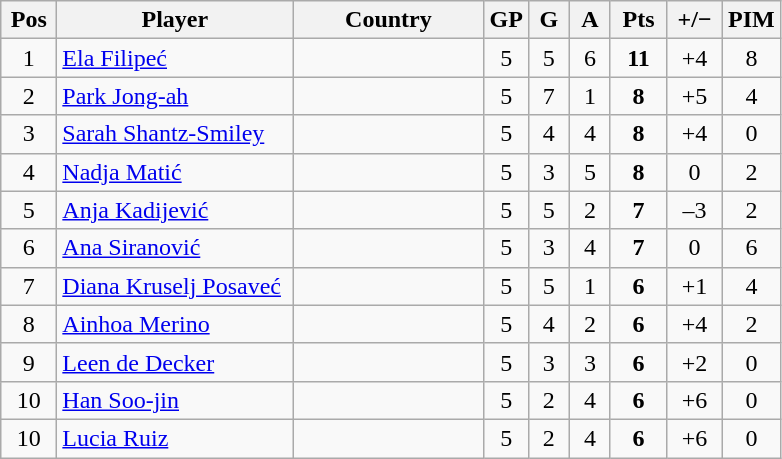<table class="wikitable sortable" style="text-align: center;">
<tr>
<th width=30>Pos</th>
<th width=150>Player</th>
<th width=120>Country</th>
<th width=20>GP</th>
<th width=20>G</th>
<th width=20>A</th>
<th width=30>Pts</th>
<th width=30>+/−</th>
<th width=30>PIM</th>
</tr>
<tr>
<td>1</td>
<td align=left><a href='#'>Ela Filipeć</a></td>
<td align=left></td>
<td>5</td>
<td>5</td>
<td>6</td>
<td><strong>11</strong></td>
<td>+4</td>
<td>8</td>
</tr>
<tr>
<td>2</td>
<td align=left><a href='#'>Park Jong-ah</a></td>
<td align=left></td>
<td>5</td>
<td>7</td>
<td>1</td>
<td><strong>8</strong></td>
<td>+5</td>
<td>4</td>
</tr>
<tr>
<td>3</td>
<td align=left><a href='#'>Sarah Shantz-Smiley</a></td>
<td align=left></td>
<td>5</td>
<td>4</td>
<td>4</td>
<td><strong>8</strong></td>
<td>+4</td>
<td>0</td>
</tr>
<tr>
<td>4</td>
<td align=left><a href='#'>Nadja Matić</a></td>
<td align=left></td>
<td>5</td>
<td>3</td>
<td>5</td>
<td><strong>8</strong></td>
<td>0</td>
<td>2</td>
</tr>
<tr>
<td>5</td>
<td align=left><a href='#'>Anja Kadijević</a></td>
<td align=left></td>
<td>5</td>
<td>5</td>
<td>2</td>
<td><strong>7</strong></td>
<td>–3</td>
<td>2</td>
</tr>
<tr>
<td>6</td>
<td align=left><a href='#'>Ana Siranović</a></td>
<td align=left></td>
<td>5</td>
<td>3</td>
<td>4</td>
<td><strong>7</strong></td>
<td>0</td>
<td>6</td>
</tr>
<tr>
<td>7</td>
<td align=left><a href='#'>Diana Kruselj Posaveć</a></td>
<td align=left></td>
<td>5</td>
<td>5</td>
<td>1</td>
<td><strong>6</strong></td>
<td>+1</td>
<td>4</td>
</tr>
<tr>
<td>8</td>
<td align=left><a href='#'>Ainhoa Merino</a></td>
<td align=left></td>
<td>5</td>
<td>4</td>
<td>2</td>
<td><strong>6</strong></td>
<td>+4</td>
<td>2</td>
</tr>
<tr>
<td>9</td>
<td align=left><a href='#'>Leen de Decker</a></td>
<td align=left></td>
<td>5</td>
<td>3</td>
<td>3</td>
<td><strong>6</strong></td>
<td>+2</td>
<td>0</td>
</tr>
<tr>
<td>10</td>
<td align=left><a href='#'>Han Soo-jin</a></td>
<td align=left></td>
<td>5</td>
<td>2</td>
<td>4</td>
<td><strong>6</strong></td>
<td>+6</td>
<td>0</td>
</tr>
<tr>
<td>10</td>
<td align=left><a href='#'>Lucia Ruiz</a></td>
<td align=left></td>
<td>5</td>
<td>2</td>
<td>4</td>
<td><strong>6</strong></td>
<td>+6</td>
<td>0</td>
</tr>
</table>
